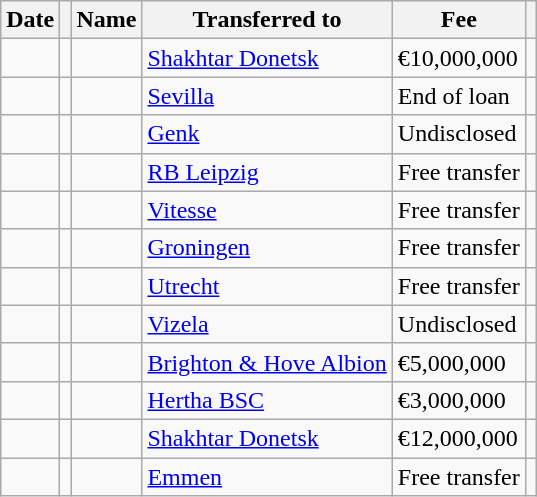<table class="wikitable">
<tr>
<th>Date</th>
<th></th>
<th>Name</th>
<th>Transferred to</th>
<th>Fee</th>
<th></th>
</tr>
<tr>
<td align=center></td>
<td align=center></td>
<td></td>
<td> <a href='#'>Shakhtar Donetsk</a></td>
<td>€10,000,000</td>
<td></td>
</tr>
<tr>
<td align=center></td>
<td align=center></td>
<td></td>
<td> <a href='#'>Sevilla</a></td>
<td>End of loan</td>
<td></td>
</tr>
<tr>
<td align=center></td>
<td align=center></td>
<td></td>
<td> <a href='#'>Genk</a></td>
<td>Undisclosed</td>
<td></td>
</tr>
<tr>
<td align=center></td>
<td align=center></td>
<td></td>
<td> <a href='#'>RB Leipzig</a></td>
<td>Free transfer</td>
<td></td>
</tr>
<tr>
<td align=center></td>
<td align=center></td>
<td></td>
<td> <a href='#'>Vitesse</a></td>
<td>Free transfer</td>
<td></td>
</tr>
<tr>
<td align=center></td>
<td align=center></td>
<td></td>
<td> <a href='#'>Groningen</a></td>
<td>Free transfer</td>
<td></td>
</tr>
<tr>
<td align=center></td>
<td align=center></td>
<td></td>
<td> <a href='#'>Utrecht</a></td>
<td>Free transfer</td>
<td></td>
</tr>
<tr>
<td align=center></td>
<td align=center></td>
<td></td>
<td> <a href='#'>Vizela</a></td>
<td>Undisclosed</td>
<td></td>
</tr>
<tr>
<td align=center></td>
<td align=center></td>
<td></td>
<td> <a href='#'>Brighton & Hove Albion</a></td>
<td>€5,000,000</td>
<td></td>
</tr>
<tr>
<td align=center></td>
<td align=center></td>
<td></td>
<td> <a href='#'>Hertha BSC</a></td>
<td>€3,000,000</td>
<td></td>
</tr>
<tr>
<td align=center></td>
<td align=center></td>
<td></td>
<td> <a href='#'>Shakhtar Donetsk</a></td>
<td>€12,000,000</td>
<td></td>
</tr>
<tr>
<td align=center></td>
<td align=center></td>
<td></td>
<td> <a href='#'>Emmen</a></td>
<td>Free transfer</td>
<td></td>
</tr>
</table>
